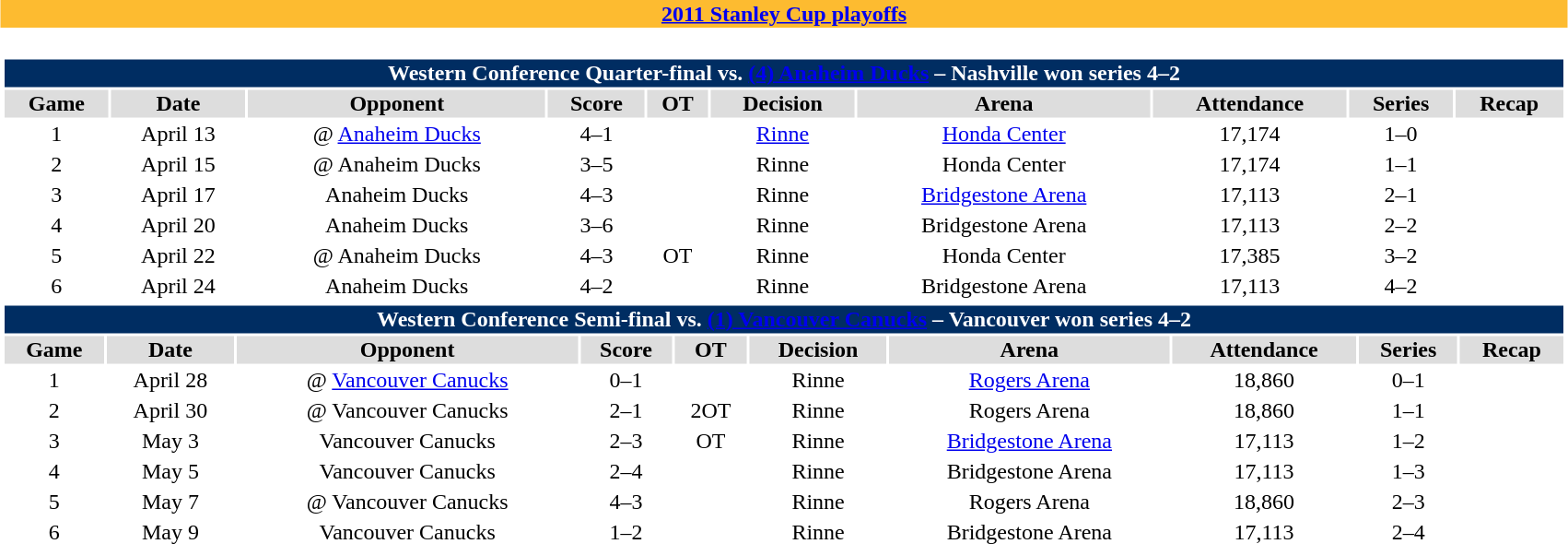<table class="toccolours"  style="width:90%; clear:both; margin:1.5em auto; text-align:center;">
<tr>
<th colspan=10 style="background:#FDBB30; color:#002D62;"><a href='#'><span>2011 Stanley Cup playoffs</span></a></th>
</tr>
<tr>
<td colspan=10><br><table class="toccolours collapsible collapsed"  style="width:100%; margin:auto;">
<tr>
<th colspan=10 style="background:#002D62; color:white;"><span>Western Conference Quarter-final vs. <a href='#'><span>(4) Anaheim Ducks</span></a> – Nashville won series 4–2</span></th>
</tr>
<tr style="text-align:center; background:#ddd;">
<td><strong>Game</strong></td>
<td><strong>Date</strong></td>
<td><strong>Opponent</strong></td>
<td><strong>Score</strong></td>
<td><strong>OT</strong></td>
<td><strong>Decision</strong></td>
<td><strong>Arena</strong></td>
<td><strong>Attendance</strong></td>
<td><strong>Series</strong></td>
<td><strong>Recap</strong></td>
</tr>
<tr>
<td>1</td>
<td>April 13</td>
<td>@ <a href='#'>Anaheim Ducks</a></td>
<td>4–1</td>
<td></td>
<td><a href='#'>Rinne</a></td>
<td><a href='#'>Honda Center</a></td>
<td>17,174</td>
<td>1–0</td>
<td></td>
</tr>
<tr>
<td>2</td>
<td>April 15</td>
<td>@ Anaheim Ducks</td>
<td>3–5</td>
<td></td>
<td>Rinne</td>
<td>Honda Center</td>
<td>17,174</td>
<td>1–1</td>
<td></td>
</tr>
<tr>
<td>3</td>
<td>April 17</td>
<td>Anaheim Ducks</td>
<td>4–3</td>
<td></td>
<td>Rinne</td>
<td><a href='#'>Bridgestone Arena</a></td>
<td>17,113</td>
<td>2–1</td>
<td></td>
</tr>
<tr>
<td>4</td>
<td>April 20</td>
<td>Anaheim Ducks</td>
<td>3–6</td>
<td></td>
<td>Rinne</td>
<td>Bridgestone Arena</td>
<td>17,113</td>
<td>2–2</td>
<td></td>
</tr>
<tr>
<td>5</td>
<td>April 22</td>
<td>@ Anaheim Ducks</td>
<td>4–3</td>
<td>OT</td>
<td>Rinne</td>
<td>Honda Center</td>
<td>17,385</td>
<td>3–2</td>
<td></td>
</tr>
<tr>
<td>6</td>
<td>April 24</td>
<td>Anaheim Ducks</td>
<td>4–2</td>
<td></td>
<td>Rinne</td>
<td>Bridgestone Arena</td>
<td>17,113</td>
<td>4–2</td>
<td></td>
</tr>
</table>
<table class="toccolours collapsible collapsed" width=100%>
<tr>
<th colspan=10 style="background:#002D62; color:white;"><span>Western Conference Semi-final vs. <a href='#'><span>(1) Vancouver Canucks</span></a> – Vancouver won series 4–2</span></th>
</tr>
<tr style="text-align:center; background:#ddd;">
<td><strong>Game</strong></td>
<td><strong>Date</strong></td>
<td><strong>Opponent</strong></td>
<td><strong>Score</strong></td>
<td><strong>OT</strong></td>
<td><strong>Decision</strong></td>
<td><strong>Arena</strong></td>
<td><strong>Attendance</strong></td>
<td><strong>Series</strong></td>
<td><strong>Recap</strong></td>
</tr>
<tr>
<td>1</td>
<td>April 28</td>
<td>@ <a href='#'>Vancouver Canucks</a></td>
<td>0–1</td>
<td></td>
<td>Rinne</td>
<td><a href='#'>Rogers Arena</a></td>
<td>18,860</td>
<td>0–1</td>
<td></td>
</tr>
<tr>
<td>2</td>
<td>April 30</td>
<td>@ Vancouver Canucks</td>
<td>2–1</td>
<td>2OT</td>
<td>Rinne</td>
<td>Rogers Arena</td>
<td>18,860</td>
<td>1–1</td>
<td></td>
</tr>
<tr>
<td>3</td>
<td>May 3</td>
<td>Vancouver Canucks</td>
<td>2–3</td>
<td>OT</td>
<td>Rinne</td>
<td><a href='#'>Bridgestone Arena</a></td>
<td>17,113</td>
<td>1–2</td>
<td></td>
</tr>
<tr>
<td>4</td>
<td>May 5</td>
<td>Vancouver Canucks</td>
<td>2–4</td>
<td></td>
<td>Rinne</td>
<td>Bridgestone Arena</td>
<td>17,113</td>
<td>1–3</td>
<td></td>
</tr>
<tr>
<td>5</td>
<td>May 7</td>
<td>@ Vancouver Canucks</td>
<td>4–3</td>
<td></td>
<td>Rinne</td>
<td>Rogers Arena</td>
<td>18,860</td>
<td>2–3</td>
<td></td>
</tr>
<tr>
<td>6</td>
<td>May 9</td>
<td>Vancouver Canucks</td>
<td>1–2</td>
<td></td>
<td>Rinne</td>
<td>Bridgestone Arena</td>
<td>17,113</td>
<td>2–4</td>
<td></td>
</tr>
</table>
</td>
</tr>
</table>
